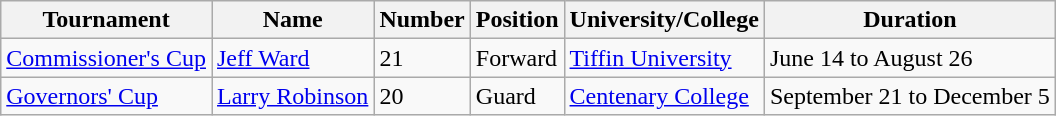<table class="wikitable">
<tr>
<th>Tournament</th>
<th>Name</th>
<th>Number</th>
<th>Position</th>
<th>University/College</th>
<th>Duration</th>
</tr>
<tr>
<td><a href='#'>Commissioner's Cup</a></td>
<td><a href='#'>Jeff Ward</a></td>
<td>21</td>
<td>Forward</td>
<td><a href='#'>Tiffin University</a></td>
<td>June 14 to August 26</td>
</tr>
<tr>
<td><a href='#'>Governors' Cup</a></td>
<td><a href='#'>Larry Robinson</a></td>
<td>20</td>
<td>Guard</td>
<td><a href='#'>Centenary College</a></td>
<td>September 21 to December 5</td>
</tr>
</table>
